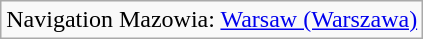<table class="wikitable" style="border-style: solid; padding:5px;" align="center">
<tr>
<td>Navigation Mazowia: <a href='#'>Warsaw (Warszawa)</a></td>
</tr>
</table>
